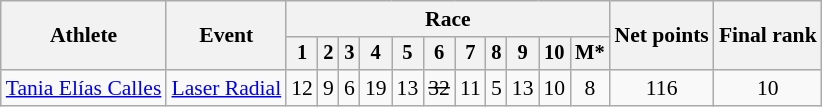<table class="wikitable" style="font-size:90%">
<tr>
<th rowspan="2">Athlete</th>
<th rowspan="2">Event</th>
<th colspan=11>Race</th>
<th rowspan=2>Net points</th>
<th rowspan=2>Final rank</th>
</tr>
<tr style="font-size:95%">
<th>1</th>
<th>2</th>
<th>3</th>
<th>4</th>
<th>5</th>
<th>6</th>
<th>7</th>
<th>8</th>
<th>9</th>
<th>10</th>
<th>M*</th>
</tr>
<tr align=center>
<td align=left><a href='#'>Tania Elías Calles</a></td>
<td align=left><a href='#'>Laser Radial</a></td>
<td>12</td>
<td>9</td>
<td>6</td>
<td>19</td>
<td>13</td>
<td><s>32</s></td>
<td>11</td>
<td>5</td>
<td>13</td>
<td>10</td>
<td>8</td>
<td>116</td>
<td>10</td>
</tr>
</table>
